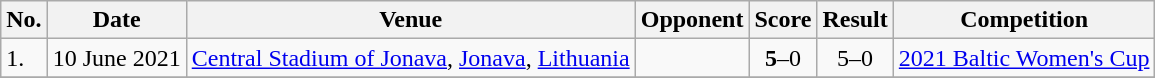<table class="wikitable">
<tr>
<th>No.</th>
<th>Date</th>
<th>Venue</th>
<th>Opponent</th>
<th>Score</th>
<th>Result</th>
<th>Competition</th>
</tr>
<tr>
<td>1.</td>
<td>10 June 2021</td>
<td><a href='#'>Central Stadium of Jonava</a>, <a href='#'>Jonava</a>, <a href='#'>Lithuania</a></td>
<td></td>
<td align=center><strong>5</strong>–0</td>
<td align=center>5–0</td>
<td><a href='#'>2021 Baltic Women's Cup</a></td>
</tr>
<tr>
</tr>
</table>
